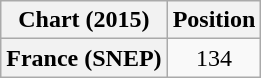<table class="wikitable plainrowheaders" style="text-align:center;">
<tr>
<th>Chart (2015)</th>
<th>Position</th>
</tr>
<tr>
<th scope="row">France (SNEP)</th>
<td>134</td>
</tr>
</table>
